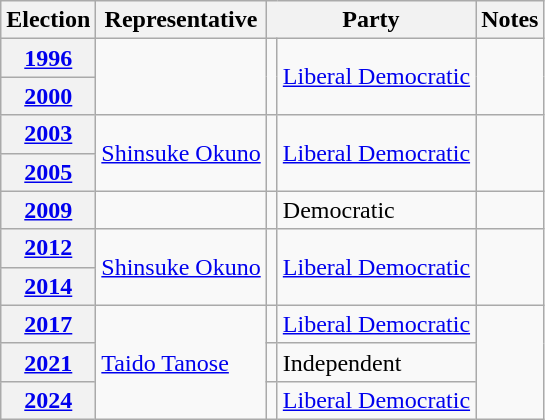<table class=wikitable>
<tr valign=bottom>
<th>Election</th>
<th>Representative</th>
<th colspan="2">Party</th>
<th>Notes</th>
</tr>
<tr>
<th><a href='#'>1996</a></th>
<td rowspan="2"></td>
<td rowspan="2" bgcolor=></td>
<td rowspan="2"><a href='#'> Liberal Democratic</a></td>
<td rowspan="2"></td>
</tr>
<tr>
<th><a href='#'>2000</a></th>
</tr>
<tr>
<th><a href='#'>2003</a></th>
<td rowspan="2"><a href='#'>Shinsuke Okuno</a></td>
<td rowspan="2" bgcolor=></td>
<td rowspan="2"><a href='#'> Liberal Democratic</a></td>
<td rowspan="2"></td>
</tr>
<tr>
<th><a href='#'>2005</a></th>
</tr>
<tr>
<th><a href='#'>2009</a></th>
<td></td>
<td bgcolor=></td>
<td>Democratic</td>
<td></td>
</tr>
<tr>
<th><a href='#'>2012</a></th>
<td rowspan="2"><a href='#'>Shinsuke Okuno</a></td>
<td rowspan="2" bgcolor=></td>
<td rowspan="2"><a href='#'> Liberal Democratic</a></td>
<td rowspan="2"></td>
</tr>
<tr>
<th><a href='#'>2014</a></th>
</tr>
<tr>
<th><a href='#'>2017</a></th>
<td rowspan="3"><a href='#'>Taido Tanose</a></td>
<td bgcolor=></td>
<td><a href='#'> Liberal Democratic</a></td>
<td rowspan="3"></td>
</tr>
<tr>
<th><a href='#'>2021</a></th>
<td bgcolor=></td>
<td>Independent</td>
</tr>
<tr>
<th><a href='#'>2024</a></th>
<td bgcolor=></td>
<td><a href='#'> Liberal Democratic</a></td>
</tr>
</table>
